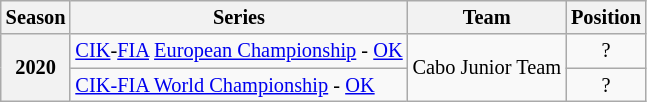<table class="wikitable" style="font-size: 85%; text-align:center">
<tr>
<th>Season</th>
<th>Series</th>
<th>Team</th>
<th>Position</th>
</tr>
<tr>
<th rowspan="2">2020</th>
<td align="left"><a href='#'>CIK</a>-<a href='#'>FIA</a> <a href='#'>European Championship</a> - <a href='#'>OK</a></td>
<td rowspan="2" align="left">Cabo Junior Team</td>
<td>?</td>
</tr>
<tr>
<td align="left"><a href='#'>CIK-FIA World Championship</a> - <a href='#'>OK</a></td>
<td>?</td>
</tr>
</table>
